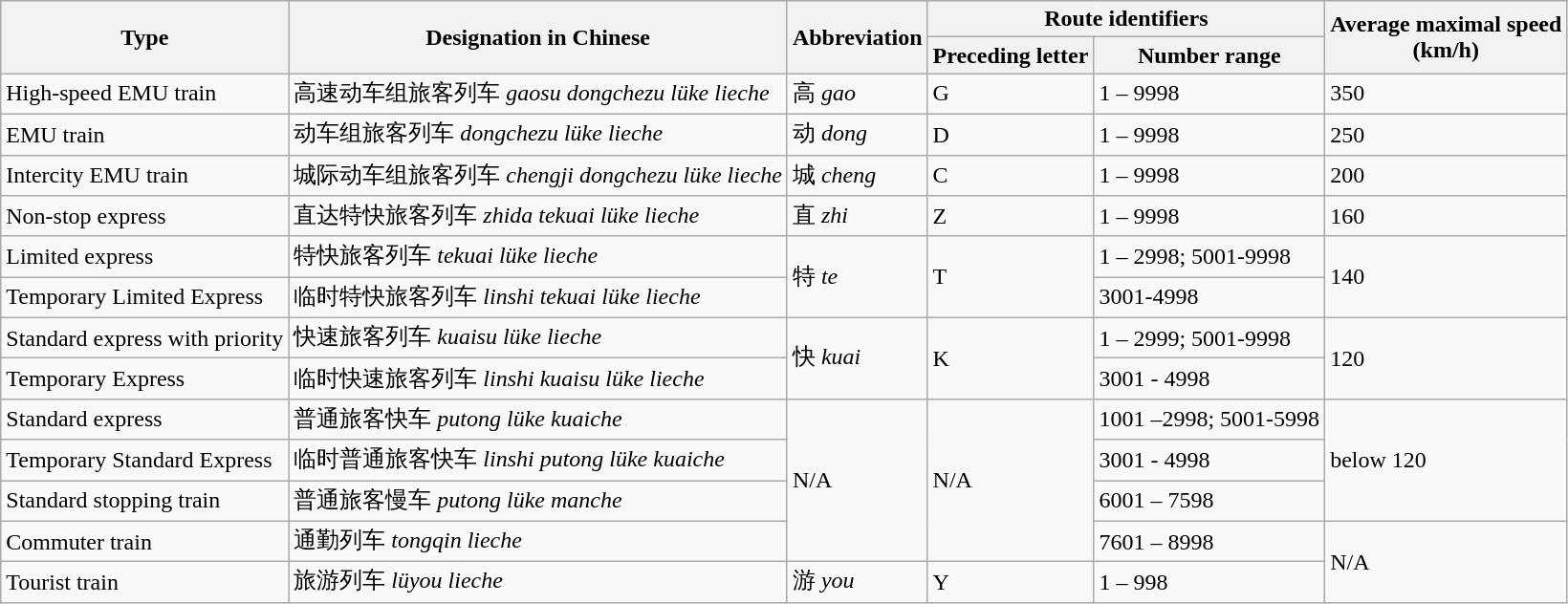<table class="wikitable">
<tr>
<th rowspan="2">Type</th>
<th rowspan="2">Designation in Chinese</th>
<th rowspan="2">Abbreviation</th>
<th colspan="2">Route identifiers</th>
<th rowspan="2">Average maximal speed<br>(km/h)</th>
</tr>
<tr>
<th>Preceding letter</th>
<th>Number range</th>
</tr>
<tr>
<td>High-speed EMU train</td>
<td>高速动车组旅客列车 <em>gaosu dongchezu lüke lieche</em></td>
<td>高 <em>gao</em></td>
<td>G</td>
<td>1 – 9998</td>
<td>350</td>
</tr>
<tr>
<td>EMU train</td>
<td>动车组旅客列车 <em>dongchezu lüke lieche</em></td>
<td>动 <em>dong</em></td>
<td>D</td>
<td>1 – 9998</td>
<td>250</td>
</tr>
<tr>
<td>Intercity EMU train</td>
<td>城际动车组旅客列车 <em>chengji dongchezu lüke lieche</em></td>
<td>城 <em>cheng</em></td>
<td>C</td>
<td>1 – 9998</td>
<td>200</td>
</tr>
<tr>
<td>Non-stop express</td>
<td>直达特快旅客列车 <em>zhida tekuai lüke lieche</em></td>
<td>直 <em>zhi</em></td>
<td>Z</td>
<td>1 – 9998</td>
<td>160</td>
</tr>
<tr>
<td>Limited express</td>
<td>特快旅客列车 <em>tekuai lüke lieche</em></td>
<td rowspan="2">特 <em>te</em></td>
<td rowspan="2">T</td>
<td>1 – 2998; 5001-9998</td>
<td rowspan="2">140</td>
</tr>
<tr>
<td>Temporary Limited Express</td>
<td>临时特快旅客列车 <em>linshi</em> <em>tekuai lüke lieche</em></td>
<td>3001-4998</td>
</tr>
<tr>
<td>Standard express with priority</td>
<td>快速旅客列车 <em>kuaisu lüke lieche</em></td>
<td rowspan="2">快 <em>kuai</em></td>
<td rowspan="2">K</td>
<td>1 – 2999; 5001-9998</td>
<td rowspan="2">120</td>
</tr>
<tr>
<td>Temporary Express</td>
<td>临时快速旅客列车 <em>linshi kuaisu lüke lieche</em></td>
<td>3001 - 4998</td>
</tr>
<tr>
<td>Standard express</td>
<td>普通旅客快车 <em>putong lüke kuaiche</em></td>
<td rowspan="4">N/A</td>
<td rowspan="4">N/A</td>
<td>1001 –2998; 5001-5998</td>
<td rowspan="3">below 120</td>
</tr>
<tr>
<td>Temporary Standard Express</td>
<td>临时普通旅客快车 <em>linshi putong lüke kuaiche</em></td>
<td>3001 - 4998</td>
</tr>
<tr>
<td>Standard stopping train</td>
<td>普通旅客慢车 <em>putong lüke manche</em></td>
<td>6001 – 7598</td>
</tr>
<tr>
<td>Commuter train</td>
<td>通勤列车 <em>tongqin lieche</em></td>
<td>7601 – 8998</td>
<td rowspan="2">N/A</td>
</tr>
<tr>
<td>Tourist train</td>
<td>旅游列车 <em>lüyou lieche</em></td>
<td>游 <em>you</em></td>
<td>Y</td>
<td>1 – 998</td>
</tr>
</table>
